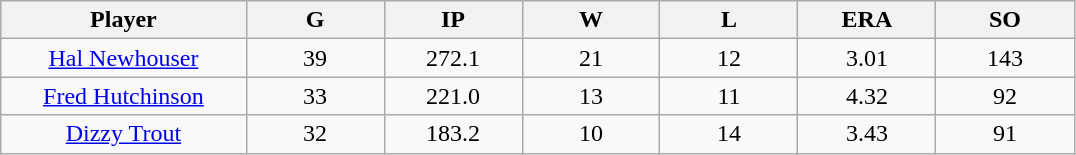<table class="wikitable sortable">
<tr>
<th bgcolor="#DDDDFF" width="16%">Player</th>
<th bgcolor="#DDDDFF" width="9%">G</th>
<th bgcolor="#DDDDFF" width="9%">IP</th>
<th bgcolor="#DDDDFF" width="9%">W</th>
<th bgcolor="#DDDDFF" width="9%">L</th>
<th bgcolor="#DDDDFF" width="9%">ERA</th>
<th bgcolor="#DDDDFF" width="9%">SO</th>
</tr>
<tr align="center">
<td><a href='#'>Hal Newhouser</a></td>
<td>39</td>
<td>272.1</td>
<td>21</td>
<td>12</td>
<td>3.01</td>
<td>143</td>
</tr>
<tr align="center">
<td><a href='#'>Fred Hutchinson</a></td>
<td>33</td>
<td>221.0</td>
<td>13</td>
<td>11</td>
<td>4.32</td>
<td>92</td>
</tr>
<tr align="center">
<td><a href='#'>Dizzy Trout</a></td>
<td>32</td>
<td>183.2</td>
<td>10</td>
<td>14</td>
<td>3.43</td>
<td>91</td>
</tr>
</table>
